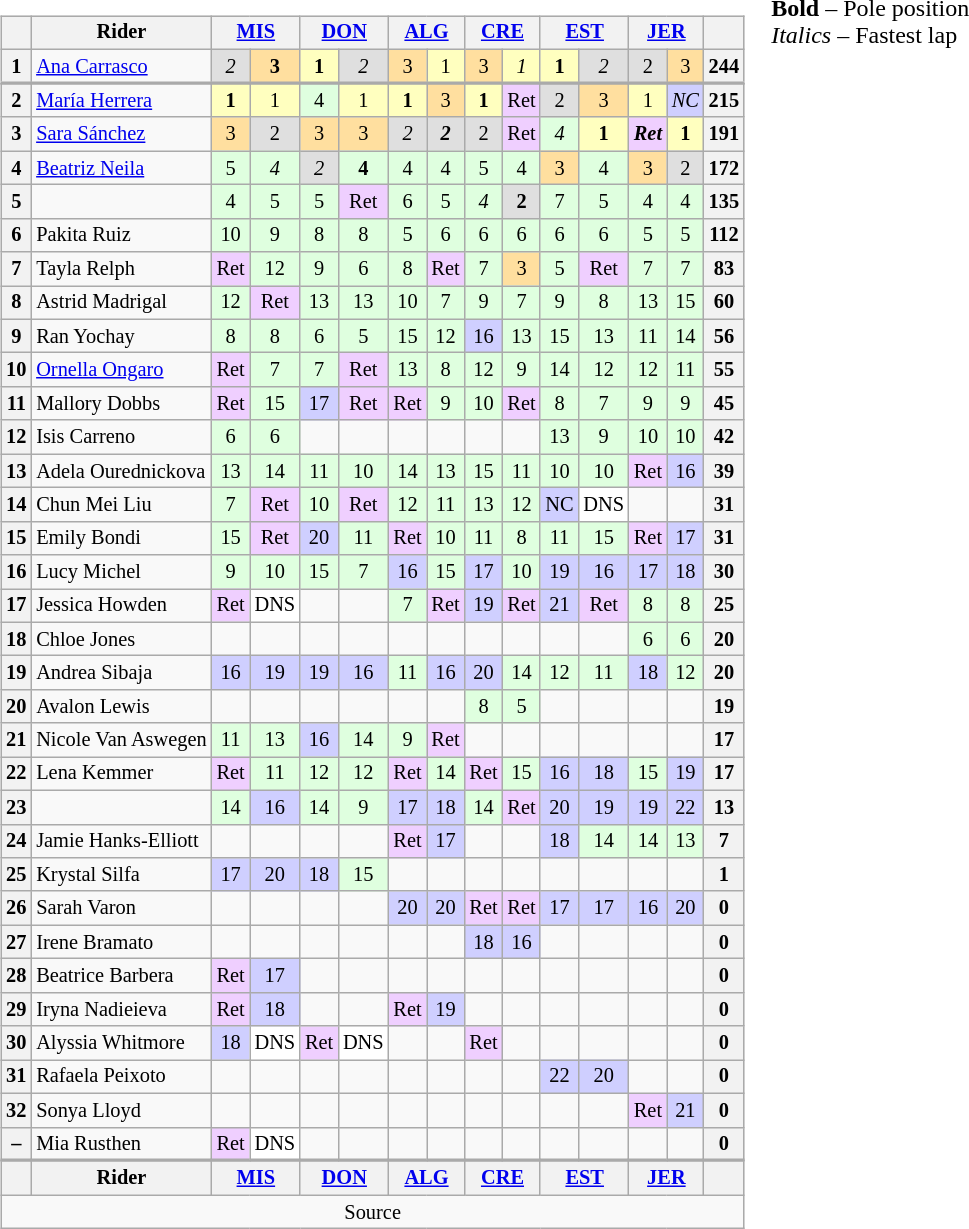<table>
<tr>
<td><br><table class="wikitable" style="font-size:85%; text-align:center">
<tr>
<th></th>
<th>Rider</th>
<th colspan=2><a href='#'>MIS</a><br></th>
<th colspan=2><a href='#'>DON</a><br></th>
<th colspan=2><a href='#'>ALG</a><br></th>
<th colspan=2><a href='#'>CRE</a><br></th>
<th colspan=2><a href='#'>EST</a><br></th>
<th colspan=2><a href='#'>JER</a><br></th>
<th></th>
</tr>
<tr>
<th>1</th>
<td align="left"> <a href='#'>Ana Carrasco</a></td>
<td style="background:#dfdfdf;"><em>2</em></td>
<td style="background:#ffdf9f;"><strong>3</strong></td>
<td style="background:#ffffbf;"><strong>1</strong></td>
<td style="background:#dfdfdf;"><em>2</em></td>
<td style="background:#ffdf9f;">3</td>
<td style="background:#ffffbf;">1</td>
<td style="background:#ffdf9f;">3</td>
<td style="background:#ffffbf;"><em>1</em></td>
<td style="background:#ffffbf;"><strong>1</strong></td>
<td style="background:#dfdfdf;"><em>2</em></td>
<td style="background:#dfdfdf;">2</td>
<td style="background:#ffdf9f;">3</td>
<th>244</th>
</tr>
<tr style="border-top:2px solid #aaaaaa">
</tr>
<tr>
<th>2</th>
<td align="left"> <a href='#'>María Herrera</a></td>
<td style="background:#ffffbf;"><strong>1</strong></td>
<td style="background:#ffffbf;">1</td>
<td style="background:#dfffdf;">4</td>
<td style="background:#ffffbf;">1</td>
<td style="background:#ffffbf;"><strong>1</strong></td>
<td style="background:#ffdf9f;">3</td>
<td style="background:#ffffbf;"><strong>1</strong></td>
<td style="background:#efcfff;">Ret</td>
<td style="background:#dfdfdf;">2</td>
<td style="background:#ffdf9f;">3</td>
<td style="background:#ffffbf;">1</td>
<td style="background:#cfcfff;"><em>NC</em></td>
<th>215</th>
</tr>
<tr>
<th>3</th>
<td align="left"> <a href='#'>Sara Sánchez</a></td>
<td style="background:#ffdf9f;">3</td>
<td style="background:#dfdfdf;">2</td>
<td style="background:#ffdf9f;">3</td>
<td style="background:#ffdf9f;">3</td>
<td style="background:#dfdfdf;"><em>2</em></td>
<td style="background:#dfdfdf;"><strong><em>2</em></strong></td>
<td style="background:#dfdfdf;">2</td>
<td style="background:#efcfff;">Ret</td>
<td style="background:#dfffdf;"><em>4</em></td>
<td style="background:#ffffbf;"><strong>1</strong></td>
<td style="background:#efcfff;"><strong><em>Ret</em></strong></td>
<td style="background:#ffffbf;"><strong>1</strong></td>
<th>191</th>
</tr>
<tr>
<th>4</th>
<td align="left"> <a href='#'>Beatriz Neila</a></td>
<td style="background:#dfffdf;">5</td>
<td style="background:#dfffdf;"><em>4</em></td>
<td style="background:#dfdfdf;"><em>2</em></td>
<td style="background:#dfffdf;"><strong>4</strong></td>
<td style="background:#dfffdf;">4</td>
<td style="background:#dfffdf;">4</td>
<td style="background:#dfffdf;">5</td>
<td style="background:#dfffdf;">4</td>
<td style="background:#ffdf9f;">3</td>
<td style="background:#dfffdf;">4</td>
<td style="background:#ffdf9f;">3</td>
<td style="background:#dfdfdf;">2</td>
<th>172</th>
</tr>
<tr>
<th>5</th>
<td align="left"> </td>
<td style="background:#dfffdf;">4</td>
<td style="background:#dfffdf;">5</td>
<td style="background:#dfffdf;">5</td>
<td style="background:#efcfff;">Ret</td>
<td style="background:#dfffdf;">6</td>
<td style="background:#dfffdf;">5</td>
<td style="background:#dfffdf;"><em>4</em></td>
<td style="background:#dfdfdf;"><strong>2</strong></td>
<td style="background:#dfffdf;">7</td>
<td style="background:#dfffdf;">5</td>
<td style="background:#dfffdf;">4</td>
<td style="background:#dfffdf;">4</td>
<th>135</th>
</tr>
<tr>
<th>6</th>
<td align="left"> Pakita Ruiz</td>
<td style="background:#dfffdf;">10</td>
<td style="background:#dfffdf;">9</td>
<td style="background:#dfffdf;">8</td>
<td style="background:#dfffdf;">8</td>
<td style="background:#dfffdf;">5</td>
<td style="background:#dfffdf;">6</td>
<td style="background:#dfffdf;">6</td>
<td style="background:#dfffdf;">6</td>
<td style="background:#dfffdf;">6</td>
<td style="background:#dfffdf;">6</td>
<td style="background:#dfffdf;">5</td>
<td style="background:#dfffdf;">5</td>
<th>112</th>
</tr>
<tr>
<th>7</th>
<td align="left"> Tayla Relph</td>
<td style="background:#efcfff;">Ret</td>
<td style="background:#dfffdf;">12</td>
<td style="background:#dfffdf;">9</td>
<td style="background:#dfffdf;">6</td>
<td style="background:#dfffdf;">8</td>
<td style="background:#efcfff;">Ret</td>
<td style="background:#dfffdf;">7</td>
<td style="background:#ffdf9f;">3</td>
<td style="background:#dfffdf;">5</td>
<td style="background:#efcfff;">Ret</td>
<td style="background:#dfffdf;">7</td>
<td style="background:#dfffdf;">7</td>
<th>83</th>
</tr>
<tr>
<th>8</th>
<td align="left"> Astrid Madrigal</td>
<td style="background:#dfffdf;">12</td>
<td style="background:#efcfff;">Ret</td>
<td style="background:#dfffdf;">13</td>
<td style="background:#dfffdf;">13</td>
<td style="background:#dfffdf;">10</td>
<td style="background:#dfffdf;">7</td>
<td style="background:#dfffdf;">9</td>
<td style="background:#dfffdf;">7</td>
<td style="background:#dfffdf;">9</td>
<td style="background:#dfffdf;">8</td>
<td style="background:#dfffdf;">13</td>
<td style="background:#dfffdf;">15</td>
<th>60</th>
</tr>
<tr>
<th>9</th>
<td align="left"> Ran Yochay</td>
<td style="background:#dfffdf;">8</td>
<td style="background:#dfffdf;">8</td>
<td style="background:#dfffdf;">6</td>
<td style="background:#dfffdf;">5</td>
<td style="background:#dfffdf;">15</td>
<td style="background:#dfffdf;">12</td>
<td style="background:#cfcfff;">16</td>
<td style="background:#dfffdf;">13</td>
<td style="background:#dfffdf;">15</td>
<td style="background:#dfffdf;">13</td>
<td style="background:#dfffdf;">11</td>
<td style="background:#dfffdf;">14</td>
<th>56</th>
</tr>
<tr>
<th>10</th>
<td align="left"> <a href='#'>Ornella Ongaro</a></td>
<td style="background:#efcfff;">Ret</td>
<td style="background:#dfffdf;">7</td>
<td style="background:#dfffdf;">7</td>
<td style="background:#efcfff;">Ret</td>
<td style="background:#dfffdf;">13</td>
<td style="background:#dfffdf;">8</td>
<td style="background:#dfffdf;">12</td>
<td style="background:#dfffdf;">9</td>
<td style="background:#dfffdf;">14</td>
<td style="background:#dfffdf;">12</td>
<td style="background:#dfffdf;">12</td>
<td style="background:#dfffdf;">11</td>
<th>55</th>
</tr>
<tr>
<th>11</th>
<td align="left"> Mallory Dobbs</td>
<td style="background:#efcfff;">Ret</td>
<td style="background:#dfffdf;">15</td>
<td style="background:#cfcfff;">17</td>
<td style="background:#efcfff;">Ret</td>
<td style="background:#efcfff;">Ret</td>
<td style="background:#dfffdf;">9</td>
<td style="background:#dfffdf;">10</td>
<td style="background:#efcfff;">Ret</td>
<td style="background:#dfffdf;">8</td>
<td style="background:#dfffdf;">7</td>
<td style="background:#dfffdf;">9</td>
<td style="background:#dfffdf;">9</td>
<th>45</th>
</tr>
<tr>
<th>12</th>
<td align="left"> Isis Carreno</td>
<td style="background:#dfffdf;">6</td>
<td style="background:#dfffdf;">6</td>
<td></td>
<td></td>
<td></td>
<td></td>
<td></td>
<td></td>
<td style="background:#dfffdf;">13</td>
<td style="background:#dfffdf;">9</td>
<td style="background:#dfffdf;">10</td>
<td style="background:#dfffdf;">10</td>
<th>42</th>
</tr>
<tr>
<th>13</th>
<td align="left"> Adela Ourednickova</td>
<td style="background:#dfffdf;">13</td>
<td style="background:#dfffdf;">14</td>
<td style="background:#dfffdf;">11</td>
<td style="background:#dfffdf;">10</td>
<td style="background:#dfffdf;">14</td>
<td style="background:#dfffdf;">13</td>
<td style="background:#dfffdf;">15</td>
<td style="background:#dfffdf;">11</td>
<td style="background:#dfffdf;">10</td>
<td style="background:#dfffdf;">10</td>
<td style="background:#efcfff;">Ret</td>
<td style="background:#cfcfff;">16</td>
<th>39</th>
</tr>
<tr>
<th>14</th>
<td align="left"> Chun Mei Liu</td>
<td style="background:#dfffdf;">7</td>
<td style="background:#efcfff;">Ret</td>
<td style="background:#dfffdf;">10</td>
<td style="background:#efcfff;">Ret</td>
<td style="background:#dfffdf;">12</td>
<td style="background:#dfffdf;">11</td>
<td style="background:#dfffdf;">13</td>
<td style="background:#dfffdf;">12</td>
<td style="background:#cfcfff;">NC</td>
<td style="background:#ffffff;">DNS</td>
<td></td>
<td></td>
<th>31</th>
</tr>
<tr>
<th>15</th>
<td align="left"> Emily Bondi</td>
<td style="background:#dfffdf;">15</td>
<td style="background:#efcfff;">Ret</td>
<td style="background:#cfcfff;">20</td>
<td style="background:#dfffdf;">11</td>
<td style="background:#efcfff;">Ret</td>
<td style="background:#dfffdf;">10</td>
<td style="background:#dfffdf;">11</td>
<td style="background:#dfffdf;">8</td>
<td style="background:#dfffdf;">11</td>
<td style="background:#dfffdf;">15</td>
<td style="background:#efcfff;">Ret</td>
<td style="background:#cfcfff;">17</td>
<th>31</th>
</tr>
<tr>
<th>16</th>
<td align="left"> Lucy Michel</td>
<td style="background:#dfffdf;">9</td>
<td style="background:#dfffdf;">10</td>
<td style="background:#dfffdf;">15</td>
<td style="background:#dfffdf;">7</td>
<td style="background:#cfcfff;">16</td>
<td style="background:#dfffdf;">15</td>
<td style="background:#cfcfff;">17</td>
<td style="background:#dfffdf;">10</td>
<td style="background:#cfcfff;">19</td>
<td style="background:#cfcfff;">16</td>
<td style="background:#cfcfff;">17</td>
<td style="background:#cfcfff;">18</td>
<th>30</th>
</tr>
<tr>
<th>17</th>
<td align="left"> Jessica Howden</td>
<td style="background:#efcfff;">Ret</td>
<td style="background:#ffffff;">DNS</td>
<td></td>
<td></td>
<td style="background:#dfffdf;">7</td>
<td style="background:#efcfff;">Ret</td>
<td style="background:#cfcfff;">19</td>
<td style="background:#efcfff;">Ret</td>
<td style="background:#cfcfff;">21</td>
<td style="background:#efcfff;">Ret</td>
<td style="background:#dfffdf;">8</td>
<td style="background:#dfffdf;">8</td>
<th>25</th>
</tr>
<tr>
<th>18</th>
<td align="left"> Chloe Jones</td>
<td></td>
<td></td>
<td></td>
<td></td>
<td></td>
<td></td>
<td></td>
<td></td>
<td></td>
<td></td>
<td style="background:#dfffdf;">6</td>
<td style="background:#dfffdf;">6</td>
<th>20</th>
</tr>
<tr>
<th>19</th>
<td align="left"> Andrea Sibaja</td>
<td style="background:#cfcfff;">16</td>
<td style="background:#cfcfff;">19</td>
<td style="background:#cfcfff;">19</td>
<td style="background:#cfcfff;">16</td>
<td style="background:#dfffdf;">11</td>
<td style="background:#cfcfff;">16</td>
<td style="background:#cfcfff;">20</td>
<td style="background:#dfffdf;">14</td>
<td style="background:#dfffdf;">12</td>
<td style="background:#dfffdf;">11</td>
<td style="background:#cfcfff;">18</td>
<td style="background:#dfffdf;">12</td>
<th>20</th>
</tr>
<tr>
<th>20</th>
<td align="left"> Avalon Lewis</td>
<td></td>
<td></td>
<td></td>
<td></td>
<td></td>
<td></td>
<td style="background:#dfffdf;">8</td>
<td style="background:#dfffdf;">5</td>
<td></td>
<td></td>
<td></td>
<td></td>
<th>19</th>
</tr>
<tr>
<th>21</th>
<td align="left" nowrap> Nicole Van Aswegen</td>
<td style="background:#dfffdf;">11</td>
<td style="background:#dfffdf;">13</td>
<td style="background:#cfcfff;">16</td>
<td style="background:#dfffdf;">14</td>
<td style="background:#dfffdf;">9</td>
<td style="background:#efcfff;">Ret</td>
<td></td>
<td></td>
<td></td>
<td></td>
<td></td>
<td></td>
<th>17</th>
</tr>
<tr>
<th>22</th>
<td align="left"> Lena Kemmer</td>
<td style="background:#efcfff;">Ret</td>
<td style="background:#dfffdf;">11</td>
<td style="background:#dfffdf;">12</td>
<td style="background:#dfffdf;">12</td>
<td style="background:#efcfff;">Ret</td>
<td style="background:#dfffdf;">14</td>
<td style="background:#efcfff;">Ret</td>
<td style="background:#dfffdf;">15</td>
<td style="background:#cfcfff;">16</td>
<td style="background:#cfcfff;">18</td>
<td style="background:#dfffdf;">15</td>
<td style="background:#cfcfff;">19</td>
<th>17</th>
</tr>
<tr>
<th>23</th>
<td align="left"> </td>
<td style="background:#dfffdf;">14</td>
<td style="background:#cfcfff;">16</td>
<td style="background:#dfffdf;">14</td>
<td style="background:#dfffdf;">9</td>
<td style="background:#cfcfff;">17</td>
<td style="background:#cfcfff;">18</td>
<td style="background:#dfffdf;">14</td>
<td style="background:#efcfff;">Ret</td>
<td style="background:#cfcfff;">20</td>
<td style="background:#cfcfff;">19</td>
<td style="background:#cfcfff;">19</td>
<td style="background:#cfcfff;">22</td>
<th>13</th>
</tr>
<tr>
<th>24</th>
<td align="left"> Jamie Hanks-Elliott</td>
<td></td>
<td></td>
<td></td>
<td></td>
<td style="background:#efcfff;">Ret</td>
<td style="background:#cfcfff;">17</td>
<td></td>
<td></td>
<td style="background:#cfcfff;">18</td>
<td style="background:#dfffdf;">14</td>
<td style="background:#dfffdf;">14</td>
<td style="background:#dfffdf;">13</td>
<th>7</th>
</tr>
<tr>
<th>25</th>
<td align="left"> Krystal Silfa</td>
<td style="background:#cfcfff;">17</td>
<td style="background:#cfcfff;">20</td>
<td style="background:#cfcfff;">18</td>
<td style="background:#dfffdf;">15</td>
<td></td>
<td></td>
<td></td>
<td></td>
<td></td>
<td></td>
<td></td>
<td></td>
<th>1</th>
</tr>
<tr>
<th>26</th>
<td align="left"> Sarah Varon</td>
<td></td>
<td></td>
<td></td>
<td></td>
<td style="background:#cfcfff;">20</td>
<td style="background:#cfcfff;">20</td>
<td style="background:#efcfff;">Ret</td>
<td style="background:#efcfff;">Ret</td>
<td style="background:#cfcfff;">17</td>
<td style="background:#cfcfff;">17</td>
<td style="background:#cfcfff;">16</td>
<td style="background:#cfcfff;">20</td>
<th>0</th>
</tr>
<tr>
<th>27</th>
<td align="left"> Irene Bramato</td>
<td></td>
<td></td>
<td></td>
<td></td>
<td></td>
<td></td>
<td style="background:#cfcfff;">18</td>
<td style="background:#cfcfff;">16</td>
<td></td>
<td></td>
<td></td>
<td></td>
<th>0</th>
</tr>
<tr>
<th>28</th>
<td align="left"> Beatrice Barbera</td>
<td style="background:#efcfff;">Ret</td>
<td style="background:#cfcfff;">17</td>
<td></td>
<td></td>
<td></td>
<td></td>
<td></td>
<td></td>
<td></td>
<td></td>
<td></td>
<td></td>
<th>0</th>
</tr>
<tr>
<th>29</th>
<td align="left"> Iryna Nadieieva</td>
<td style="background:#efcfff;">Ret</td>
<td style="background:#cfcfff;">18</td>
<td></td>
<td></td>
<td style="background:#efcfff;">Ret</td>
<td style="background:#cfcfff;">19</td>
<td></td>
<td></td>
<td></td>
<td></td>
<td></td>
<td></td>
<th>0</th>
</tr>
<tr>
<th>30</th>
<td align="left"> Alyssia Whitmore</td>
<td style="background:#cfcfff;">18</td>
<td style="background:#ffffff;">DNS</td>
<td style="background:#efcfff;">Ret</td>
<td style="background:#ffffff;">DNS</td>
<td></td>
<td></td>
<td style="background:#efcfff;">Ret</td>
<td></td>
<td></td>
<td></td>
<td></td>
<td></td>
<th>0</th>
</tr>
<tr>
<th>31</th>
<td align="left"> Rafaela Peixoto</td>
<td></td>
<td></td>
<td></td>
<td></td>
<td></td>
<td></td>
<td></td>
<td></td>
<td style="background:#cfcfff;">22</td>
<td style="background:#cfcfff;">20</td>
<td></td>
<td></td>
<th>0</th>
</tr>
<tr>
<th>32</th>
<td align="left"> Sonya Lloyd</td>
<td></td>
<td></td>
<td></td>
<td></td>
<td></td>
<td></td>
<td></td>
<td></td>
<td></td>
<td></td>
<td style="background:#efcfff;">Ret</td>
<td style="background:#cfcfff;">21</td>
<th>0</th>
</tr>
<tr>
<th>–</th>
<td align="left"> Mia Rusthen</td>
<td style="background:#efcfff;">Ret</td>
<td style="background:#ffffff;">DNS</td>
<td></td>
<td></td>
<td></td>
<td></td>
<td></td>
<td></td>
<td></td>
<td></td>
<td></td>
<td></td>
<th>0</th>
</tr>
<tr>
</tr>
<tr style="border-top:2px solid #aaaaaa">
<th></th>
<th>Rider</th>
<th colspan=2><a href='#'>MIS</a><br></th>
<th colspan=2><a href='#'>DON</a><br></th>
<th colspan=2><a href='#'>ALG</a><br></th>
<th colspan=2><a href='#'>CRE</a><br></th>
<th colspan=2><a href='#'>EST</a><br></th>
<th colspan=2><a href='#'>JER</a><br></th>
<th></th>
</tr>
<tr>
<td colspan=15>Source</td>
</tr>
</table>
</td>
<td valign="top"><br>
<span><strong>Bold</strong> – Pole position<br><em>Italics</em> – Fastest lap</span></td>
</tr>
</table>
